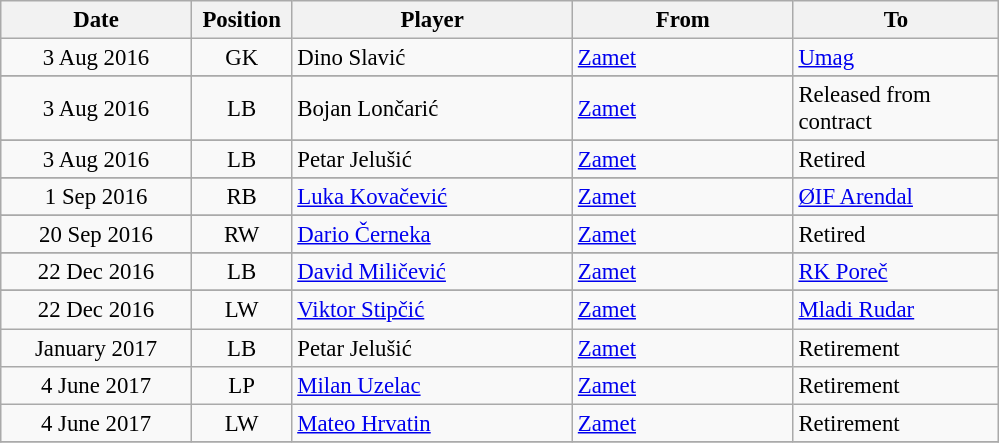<table class="wikitable" style="font-size: 95%; text-align: center;">
<tr>
<th width=120>Date</th>
<th width=60>Position</th>
<th width=180>Player</th>
<th width=140>From</th>
<th width=130>To</th>
</tr>
<tr>
<td>3 Aug 2016</td>
<td>GK</td>
<td style="text-align:left;"> Dino Slavić</td>
<td style="text-align:left;"> <a href='#'>Zamet</a></td>
<td style="text-align:left;"><a href='#'>Umag</a></td>
</tr>
<tr>
</tr>
<tr>
<td>3 Aug 2016</td>
<td>LB</td>
<td style="text-align:left;"> Bojan Lončarić</td>
<td style="text-align:left;"> <a href='#'>Zamet</a></td>
<td style="text-align:left;">Released from contract</td>
</tr>
<tr>
</tr>
<tr>
<td>3 Aug 2016</td>
<td>LB</td>
<td style="text-align:left;"> Petar Jelušić</td>
<td style="text-align:left;"> <a href='#'>Zamet</a></td>
<td style="text-align:left;">Retired</td>
</tr>
<tr>
</tr>
<tr>
<td>1 Sep 2016</td>
<td>RB</td>
<td style="text-align:left;"> <a href='#'>Luka Kovačević</a></td>
<td style="text-align:left;"> <a href='#'>Zamet</a></td>
<td style="text-align:left;"> <a href='#'>ØIF Arendal</a></td>
</tr>
<tr>
</tr>
<tr>
<td>20 Sep 2016</td>
<td>RW</td>
<td style="text-align:left;"> <a href='#'>Dario Černeka</a></td>
<td style="text-align:left;"> <a href='#'>Zamet</a></td>
<td style="text-align:left;">Retired</td>
</tr>
<tr>
</tr>
<tr>
<td>22 Dec 2016</td>
<td>LB</td>
<td style="text-align:left;"> <a href='#'>David Miličević</a></td>
<td style="text-align:left;"> <a href='#'>Zamet</a></td>
<td style="text-align:left;"><a href='#'>RK Poreč</a></td>
</tr>
<tr>
</tr>
<tr>
<td>22 Dec 2016</td>
<td>LW</td>
<td style="text-align:left;"> <a href='#'>Viktor Stipčić</a></td>
<td style="text-align:left;"> <a href='#'>Zamet</a></td>
<td style="text-align:left;"><a href='#'>Mladi Rudar</a></td>
</tr>
<tr>
<td>January 2017</td>
<td>LB</td>
<td style="text-align:left;"> Petar Jelušić</td>
<td style="text-align:left;"> <a href='#'>Zamet</a></td>
<td style="text-align:left;">Retirement</td>
</tr>
<tr>
<td>4 June 2017</td>
<td>LP</td>
<td style="text-align:left;"> <a href='#'>Milan Uzelac</a></td>
<td style="text-align:left;"> <a href='#'>Zamet</a></td>
<td style="text-align:left;">Retirement</td>
</tr>
<tr>
<td>4 June 2017</td>
<td>LW</td>
<td style="text-align:left;"> <a href='#'>Mateo Hrvatin</a></td>
<td style="text-align:left;"> <a href='#'>Zamet</a></td>
<td style="text-align:left;">Retirement</td>
</tr>
<tr>
</tr>
</table>
